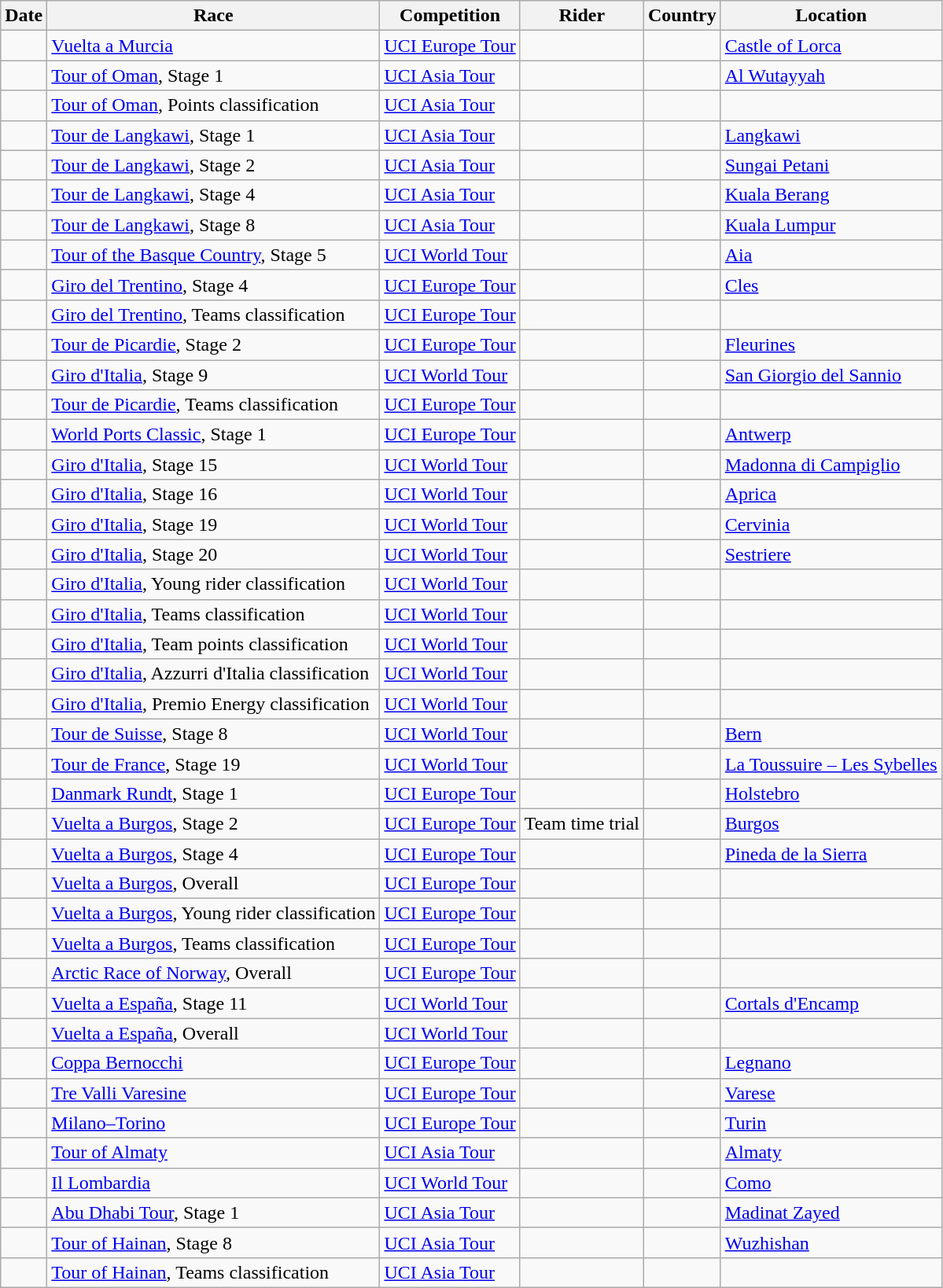<table class="wikitable sortable">
<tr>
<th>Date</th>
<th>Race</th>
<th>Competition</th>
<th>Rider</th>
<th>Country</th>
<th>Location</th>
</tr>
<tr>
<td></td>
<td><a href='#'>Vuelta a Murcia</a></td>
<td><a href='#'>UCI Europe Tour</a></td>
<td></td>
<td></td>
<td><a href='#'>Castle of Lorca</a></td>
</tr>
<tr>
<td></td>
<td><a href='#'>Tour of Oman</a>, Stage 1</td>
<td><a href='#'>UCI Asia Tour</a></td>
<td></td>
<td></td>
<td><a href='#'>Al Wutayyah</a></td>
</tr>
<tr>
<td></td>
<td><a href='#'>Tour of Oman</a>, Points classification</td>
<td><a href='#'>UCI Asia Tour</a></td>
<td></td>
<td></td>
<td></td>
</tr>
<tr>
<td></td>
<td><a href='#'>Tour de Langkawi</a>, Stage 1</td>
<td><a href='#'>UCI Asia Tour</a></td>
<td></td>
<td></td>
<td><a href='#'>Langkawi</a></td>
</tr>
<tr>
<td></td>
<td><a href='#'>Tour de Langkawi</a>, Stage 2</td>
<td><a href='#'>UCI Asia Tour</a></td>
<td></td>
<td></td>
<td><a href='#'>Sungai Petani</a></td>
</tr>
<tr>
<td></td>
<td><a href='#'>Tour de Langkawi</a>, Stage 4</td>
<td><a href='#'>UCI Asia Tour</a></td>
<td></td>
<td></td>
<td><a href='#'>Kuala Berang</a></td>
</tr>
<tr>
<td></td>
<td><a href='#'>Tour de Langkawi</a>, Stage 8</td>
<td><a href='#'>UCI Asia Tour</a></td>
<td></td>
<td></td>
<td><a href='#'>Kuala Lumpur</a></td>
</tr>
<tr>
<td></td>
<td><a href='#'>Tour of the Basque Country</a>, Stage 5</td>
<td><a href='#'>UCI World Tour</a></td>
<td></td>
<td></td>
<td><a href='#'>Aia</a></td>
</tr>
<tr>
<td></td>
<td><a href='#'>Giro del Trentino</a>, Stage 4</td>
<td><a href='#'>UCI Europe Tour</a></td>
<td></td>
<td></td>
<td><a href='#'>Cles</a></td>
</tr>
<tr>
<td></td>
<td><a href='#'>Giro del Trentino</a>, Teams classification</td>
<td><a href='#'>UCI Europe Tour</a></td>
<td align="center"></td>
<td></td>
<td></td>
</tr>
<tr>
<td></td>
<td><a href='#'>Tour de Picardie</a>, Stage 2</td>
<td><a href='#'>UCI Europe Tour</a></td>
<td></td>
<td></td>
<td><a href='#'>Fleurines</a></td>
</tr>
<tr>
<td></td>
<td><a href='#'>Giro d'Italia</a>, Stage 9</td>
<td><a href='#'>UCI World Tour</a></td>
<td></td>
<td></td>
<td><a href='#'>San Giorgio del Sannio</a></td>
</tr>
<tr>
<td></td>
<td><a href='#'>Tour de Picardie</a>, Teams classification</td>
<td><a href='#'>UCI Europe Tour</a></td>
<td align="center"></td>
<td></td>
<td></td>
</tr>
<tr>
<td></td>
<td><a href='#'>World Ports Classic</a>, Stage 1</td>
<td><a href='#'>UCI Europe Tour</a></td>
<td></td>
<td></td>
<td><a href='#'>Antwerp</a></td>
</tr>
<tr>
<td></td>
<td><a href='#'>Giro d'Italia</a>, Stage 15</td>
<td><a href='#'>UCI World Tour</a></td>
<td></td>
<td></td>
<td><a href='#'>Madonna di Campiglio</a></td>
</tr>
<tr>
<td></td>
<td><a href='#'>Giro d'Italia</a>, Stage 16</td>
<td><a href='#'>UCI World Tour</a></td>
<td></td>
<td></td>
<td><a href='#'>Aprica</a></td>
</tr>
<tr>
<td></td>
<td><a href='#'>Giro d'Italia</a>, Stage 19</td>
<td><a href='#'>UCI World Tour</a></td>
<td></td>
<td></td>
<td><a href='#'>Cervinia</a></td>
</tr>
<tr>
<td></td>
<td><a href='#'>Giro d'Italia</a>, Stage 20</td>
<td><a href='#'>UCI World Tour</a></td>
<td></td>
<td></td>
<td><a href='#'>Sestriere</a></td>
</tr>
<tr>
<td></td>
<td><a href='#'>Giro d'Italia</a>, Young rider classification</td>
<td><a href='#'>UCI World Tour</a></td>
<td></td>
<td></td>
<td></td>
</tr>
<tr>
<td></td>
<td><a href='#'>Giro d'Italia</a>, Teams classification</td>
<td><a href='#'>UCI World Tour</a></td>
<td align="center"></td>
<td></td>
<td></td>
</tr>
<tr>
<td></td>
<td><a href='#'>Giro d'Italia</a>, Team points classification</td>
<td><a href='#'>UCI World Tour</a></td>
<td align="center"></td>
<td></td>
<td></td>
</tr>
<tr>
<td></td>
<td><a href='#'>Giro d'Italia</a>, Azzurri d'Italia classification</td>
<td><a href='#'>UCI World Tour</a></td>
<td></td>
<td></td>
<td></td>
</tr>
<tr>
<td></td>
<td><a href='#'>Giro d'Italia</a>, Premio Energy classification</td>
<td><a href='#'>UCI World Tour</a></td>
<td></td>
<td></td>
<td></td>
</tr>
<tr>
<td></td>
<td><a href='#'>Tour de Suisse</a>, Stage 8</td>
<td><a href='#'>UCI World Tour</a></td>
<td></td>
<td></td>
<td><a href='#'>Bern</a></td>
</tr>
<tr>
<td></td>
<td><a href='#'>Tour de France</a>, Stage 19</td>
<td><a href='#'>UCI World Tour</a></td>
<td></td>
<td></td>
<td><a href='#'>La Toussuire – Les Sybelles</a></td>
</tr>
<tr>
<td></td>
<td><a href='#'>Danmark Rundt</a>, Stage 1</td>
<td><a href='#'>UCI Europe Tour</a></td>
<td></td>
<td></td>
<td><a href='#'>Holstebro</a></td>
</tr>
<tr>
<td></td>
<td><a href='#'>Vuelta a Burgos</a>, Stage 2</td>
<td><a href='#'>UCI Europe Tour</a></td>
<td>Team time trial</td>
<td></td>
<td><a href='#'>Burgos</a></td>
</tr>
<tr>
<td></td>
<td><a href='#'>Vuelta a Burgos</a>, Stage 4</td>
<td><a href='#'>UCI Europe Tour</a></td>
<td></td>
<td></td>
<td><a href='#'>Pineda de la Sierra</a></td>
</tr>
<tr>
<td></td>
<td><a href='#'>Vuelta a Burgos</a>, Overall</td>
<td><a href='#'>UCI Europe Tour</a></td>
<td></td>
<td></td>
<td></td>
</tr>
<tr>
<td></td>
<td><a href='#'>Vuelta a Burgos</a>, Young rider classification</td>
<td><a href='#'>UCI Europe Tour</a></td>
<td></td>
<td></td>
<td></td>
</tr>
<tr>
<td></td>
<td><a href='#'>Vuelta a Burgos</a>, Teams classification</td>
<td><a href='#'>UCI Europe Tour</a></td>
<td align="center"></td>
<td></td>
<td></td>
</tr>
<tr>
<td></td>
<td><a href='#'>Arctic Race of Norway</a>, Overall</td>
<td><a href='#'>UCI Europe Tour</a></td>
<td></td>
<td></td>
<td></td>
</tr>
<tr>
<td></td>
<td><a href='#'>Vuelta a España</a>, Stage 11</td>
<td><a href='#'>UCI World Tour</a></td>
<td></td>
<td></td>
<td><a href='#'>Cortals d'Encamp</a></td>
</tr>
<tr>
<td></td>
<td><a href='#'>Vuelta a España</a>, Overall</td>
<td><a href='#'>UCI World Tour</a></td>
<td></td>
<td></td>
<td></td>
</tr>
<tr>
<td></td>
<td><a href='#'>Coppa Bernocchi</a></td>
<td><a href='#'>UCI Europe Tour</a></td>
<td></td>
<td></td>
<td><a href='#'>Legnano</a></td>
</tr>
<tr>
<td></td>
<td><a href='#'>Tre Valli Varesine</a></td>
<td><a href='#'>UCI Europe Tour</a></td>
<td></td>
<td></td>
<td><a href='#'>Varese</a></td>
</tr>
<tr>
<td></td>
<td><a href='#'>Milano–Torino</a></td>
<td><a href='#'>UCI Europe Tour</a></td>
<td></td>
<td></td>
<td><a href='#'>Turin</a></td>
</tr>
<tr>
<td></td>
<td><a href='#'>Tour of Almaty</a></td>
<td><a href='#'>UCI Asia Tour</a></td>
<td></td>
<td></td>
<td><a href='#'>Almaty</a></td>
</tr>
<tr>
<td></td>
<td><a href='#'>Il Lombardia</a></td>
<td><a href='#'>UCI World Tour</a></td>
<td></td>
<td></td>
<td><a href='#'>Como</a></td>
</tr>
<tr>
<td></td>
<td><a href='#'>Abu Dhabi Tour</a>, Stage 1</td>
<td><a href='#'>UCI Asia Tour</a></td>
<td></td>
<td></td>
<td><a href='#'>Madinat Zayed</a></td>
</tr>
<tr>
<td></td>
<td><a href='#'>Tour of Hainan</a>, Stage 8</td>
<td><a href='#'>UCI Asia Tour</a></td>
<td></td>
<td></td>
<td><a href='#'>Wuzhishan</a></td>
</tr>
<tr>
<td></td>
<td><a href='#'>Tour of Hainan</a>, Teams classification</td>
<td><a href='#'>UCI Asia Tour</a></td>
<td align="center"></td>
<td></td>
<td></td>
</tr>
</table>
